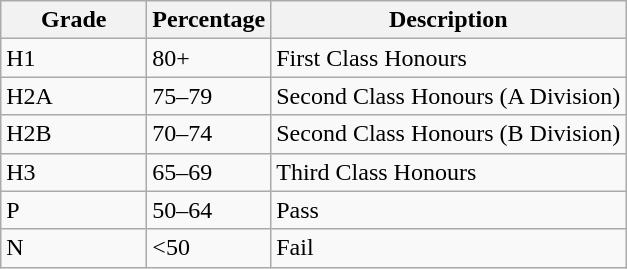<table class="wikitable">
<tr>
<th>Grade</th>
<th>Percentage</th>
<th>Description</th>
</tr>
<tr>
<td style="width:90px;">H1</td>
<td>80+</td>
<td>First Class Honours</td>
</tr>
<tr>
<td>H2A</td>
<td>75–79</td>
<td>Second Class Honours (A Division)</td>
</tr>
<tr>
<td>H2B</td>
<td>70–74</td>
<td>Second Class Honours (B Division)</td>
</tr>
<tr>
<td>H3</td>
<td>65–69</td>
<td>Third Class Honours</td>
</tr>
<tr>
<td>P</td>
<td>50–64</td>
<td>Pass</td>
</tr>
<tr>
<td>N</td>
<td><50</td>
<td>Fail</td>
</tr>
</table>
